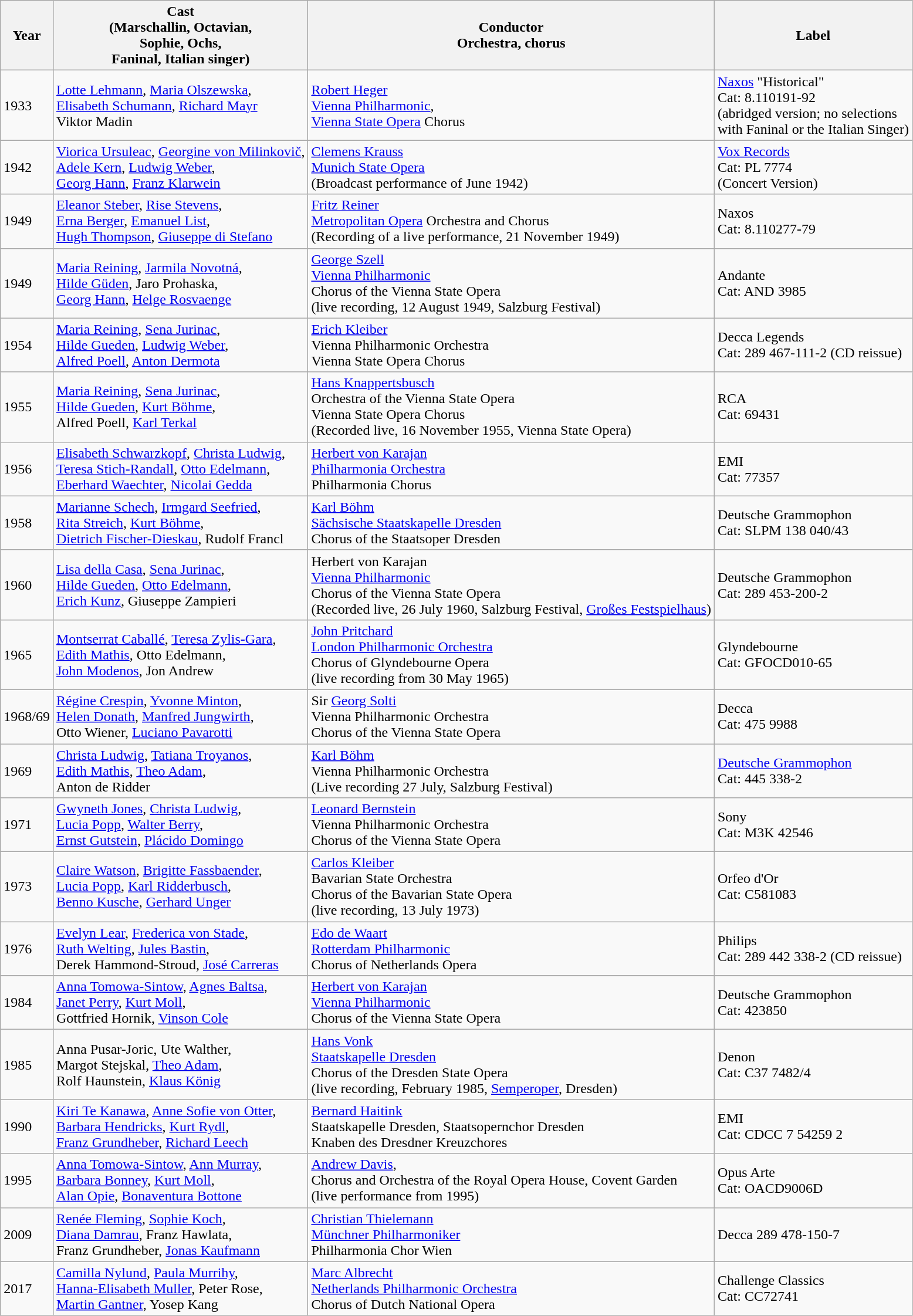<table class="wikitable">
<tr>
<th>Year</th>
<th>Cast<br>(Marschallin, Octavian,<br>Sophie, Ochs,<br>Faninal, Italian singer)</th>
<th>Conductor<br>Orchestra, chorus</th>
<th>Label</th>
</tr>
<tr>
<td>1933</td>
<td><a href='#'>Lotte Lehmann</a>, <a href='#'>Maria Olszewska</a>,<br><a href='#'>Elisabeth Schumann</a>, <a href='#'>Richard Mayr</a><br>Viktor Madin<br></td>
<td><a href='#'>Robert Heger</a><br><a href='#'>Vienna Philharmonic</a>, <br><a href='#'>Vienna State Opera</a> Chorus</td>
<td><a href='#'>Naxos</a> "Historical"<br>Cat: 8.110191-92<br>(abridged version; no selections<br>with Faninal or the Italian Singer)</td>
</tr>
<tr>
<td>1942</td>
<td><a href='#'>Viorica Ursuleac</a>, <a href='#'>Georgine von Milinkovič</a>,<br><a href='#'>Adele Kern</a>, <a href='#'>Ludwig Weber</a>,<br><a href='#'>Georg Hann</a>, <a href='#'>Franz Klarwein</a></td>
<td><a href='#'>Clemens Krauss</a><br><a href='#'>Munich State Opera</a><br>(Broadcast performance of June 1942)</td>
<td><a href='#'>Vox Records</a><br>Cat: PL 7774<br>(Concert Version)</td>
</tr>
<tr>
<td>1949</td>
<td><a href='#'>Eleanor Steber</a>, <a href='#'>Rise Stevens</a>,<br><a href='#'>Erna Berger</a>, <a href='#'>Emanuel List</a>,<br><a href='#'>Hugh Thompson</a>, <a href='#'>Giuseppe di Stefano</a><br></td>
<td><a href='#'>Fritz Reiner</a><br><a href='#'>Metropolitan Opera</a> Orchestra and Chorus<br>(Recording of a live performance, 21 November 1949)</td>
<td>Naxos<br>Cat: 8.110277-79</td>
</tr>
<tr>
<td>1949</td>
<td><a href='#'>Maria Reining</a>, <a href='#'>Jarmila Novotná</a>,<br><a href='#'>Hilde Güden</a>, Jaro Prohaska,<br><a href='#'>Georg Hann</a>, <a href='#'>Helge Rosvaenge</a></td>
<td><a href='#'>George Szell</a><br><a href='#'>Vienna Philharmonic</a><br>Chorus of the Vienna State Opera<br>(live recording, 12 August 1949, Salzburg Festival)</td>
<td>Andante <br>Cat: AND 3985</td>
</tr>
<tr>
<td>1954</td>
<td><a href='#'>Maria Reining</a>, <a href='#'>Sena Jurinac</a>,<br><a href='#'>Hilde Gueden</a>, <a href='#'>Ludwig Weber</a>,<br><a href='#'>Alfred Poell</a>, <a href='#'>Anton Dermota</a></td>
<td><a href='#'>Erich Kleiber</a><br>Vienna Philharmonic Orchestra<br>Vienna State Opera Chorus</td>
<td>Decca Legends<br>Cat: 289 467-111-2 (CD reissue)</td>
</tr>
<tr>
<td>1955</td>
<td><a href='#'>Maria Reining</a>, <a href='#'>Sena Jurinac</a>,<br><a href='#'>Hilde Gueden</a>, <a href='#'>Kurt Böhme</a>,<br>Alfred Poell, <a href='#'>Karl Terkal</a></td>
<td><a href='#'>Hans Knappertsbusch</a><br> Orchestra of the Vienna State Opera<br>Vienna State Opera Chorus<br>(Recorded live, 16 November 1955, Vienna State Opera)</td>
<td>RCA<br>Cat: 69431</td>
</tr>
<tr>
<td>1956</td>
<td><a href='#'>Elisabeth Schwarzkopf</a>, <a href='#'>Christa Ludwig</a>,<br><a href='#'>Teresa Stich-Randall</a>, <a href='#'>Otto Edelmann</a>,<br><a href='#'>Eberhard Waechter</a>, <a href='#'>Nicolai Gedda</a></td>
<td><a href='#'>Herbert von Karajan</a><br><a href='#'>Philharmonia Orchestra</a><br>Philharmonia Chorus</td>
<td>EMI<br>Cat: 77357</td>
</tr>
<tr>
<td>1958</td>
<td><a href='#'>Marianne Schech</a>, <a href='#'>Irmgard Seefried</a>,<br><a href='#'>Rita Streich</a>, <a href='#'>Kurt Böhme</a>,<br><a href='#'>Dietrich Fischer-Dieskau</a>, Rudolf Francl</td>
<td><a href='#'>Karl Böhm</a> <br><a href='#'>Sächsische Staatskapelle Dresden</a><br>Chorus of the Staatsoper Dresden</td>
<td>Deutsche Grammophon<br>Cat: SLPM 138 040/43</td>
</tr>
<tr>
<td>1960</td>
<td><a href='#'>Lisa della Casa</a>, <a href='#'>Sena Jurinac</a>,<br><a href='#'>Hilde Gueden</a>, <a href='#'>Otto Edelmann</a>,<br><a href='#'>Erich Kunz</a>, Giuseppe Zampieri</td>
<td>Herbert von Karajan<br><a href='#'>Vienna Philharmonic</a><br>Chorus of the Vienna State Opera<br>(Recorded live, 26 July 1960, Salzburg Festival, <a href='#'>Großes Festspielhaus</a>)</td>
<td>Deutsche Grammophon<br>Cat: 289 453-200-2</td>
</tr>
<tr>
<td>1965</td>
<td><a href='#'>Montserrat Caballé</a>, <a href='#'>Teresa Zylis-Gara</a>,<br><a href='#'>Edith Mathis</a>, Otto Edelmann,<br><a href='#'>John Modenos</a>, Jon Andrew</td>
<td><a href='#'>John Pritchard</a><br><a href='#'>London Philharmonic Orchestra</a><br>Chorus of Glyndebourne Opera<br>(live recording from 30 May 1965)</td>
<td>Glyndebourne <br>Cat: GFOCD010-65</td>
</tr>
<tr>
<td>1968/69</td>
<td><a href='#'>Régine Crespin</a>, <a href='#'>Yvonne Minton</a>,<br><a href='#'>Helen Donath</a>, <a href='#'>Manfred Jungwirth</a>,<br>Otto Wiener, <a href='#'>Luciano Pavarotti</a></td>
<td>Sir <a href='#'>Georg Solti</a><br>Vienna Philharmonic Orchestra<br>Chorus of the Vienna State Opera</td>
<td>Decca<br>Cat: 475 9988</td>
</tr>
<tr>
<td>1969</td>
<td><a href='#'>Christa Ludwig</a>, <a href='#'>Tatiana Troyanos</a>,<br><a href='#'>Edith Mathis</a>, <a href='#'>Theo Adam</a>,<br>Anton de Ridder</td>
<td><a href='#'>Karl Böhm</a><br>Vienna Philharmonic Orchestra<br>(Live recording 27 July, Salzburg Festival)</td>
<td><a href='#'>Deutsche Grammophon</a><br>Cat: 445 338-2</td>
</tr>
<tr>
<td>1971</td>
<td><a href='#'>Gwyneth Jones</a>, <a href='#'>Christa Ludwig</a>,<br><a href='#'>Lucia Popp</a>, <a href='#'>Walter Berry</a>,<br><a href='#'>Ernst Gutstein</a>, <a href='#'>Plácido Domingo</a></td>
<td><a href='#'>Leonard Bernstein</a><br>Vienna Philharmonic Orchestra<br>Chorus of the Vienna State Opera</td>
<td>Sony<br>Cat: M3K 42546</td>
</tr>
<tr>
<td>1973</td>
<td><a href='#'>Claire Watson</a>, <a href='#'>Brigitte Fassbaender</a>,<br><a href='#'>Lucia Popp</a>, <a href='#'>Karl Ridderbusch</a>,<br><a href='#'>Benno Kusche</a>, <a href='#'>Gerhard Unger</a></td>
<td><a href='#'>Carlos Kleiber</a><br>Bavarian State Orchestra<br>Chorus of the Bavarian State Opera<br>(live recording, 13 July 1973)</td>
<td>Orfeo d'Or<br>Cat: C581083</td>
</tr>
<tr>
<td>1976</td>
<td><a href='#'>Evelyn Lear</a>, <a href='#'>Frederica von Stade</a>,<br><a href='#'>Ruth Welting</a>, <a href='#'>Jules Bastin</a>,<br>Derek Hammond-Stroud, <a href='#'>José Carreras</a></td>
<td><a href='#'>Edo de Waart</a><br><a href='#'>Rotterdam Philharmonic</a><br>Chorus of Netherlands Opera</td>
<td>Philips<br>Cat: 289 442 338-2 (CD reissue)</td>
</tr>
<tr>
<td>1984</td>
<td><a href='#'>Anna Tomowa-Sintow</a>, <a href='#'>Agnes Baltsa</a>,<br><a href='#'>Janet Perry</a>, <a href='#'>Kurt Moll</a>,<br>Gottfried Hornik, <a href='#'>Vinson Cole</a></td>
<td><a href='#'>Herbert von Karajan</a><br><a href='#'>Vienna Philharmonic</a><br>Chorus of the Vienna State Opera</td>
<td>Deutsche Grammophon<br>Cat: 423850</td>
</tr>
<tr>
<td>1985</td>
<td>Anna Pusar-Joric, Ute Walther,<br>Margot Stejskal, <a href='#'>Theo Adam</a>,<br>Rolf Haunstein, <a href='#'>Klaus König</a></td>
<td><a href='#'>Hans Vonk</a><br><a href='#'>Staatskapelle Dresden</a><br>Chorus of the Dresden State Opera<br>(live recording, February 1985, <a href='#'>Semperoper</a>, Dresden)</td>
<td>Denon<br>Cat: C37 7482/4</td>
</tr>
<tr>
<td>1990</td>
<td><a href='#'>Kiri Te Kanawa</a>, <a href='#'>Anne Sofie von Otter</a>,<br><a href='#'>Barbara Hendricks</a>, <a href='#'>Kurt Rydl</a>,<br><a href='#'>Franz Grundheber</a>, <a href='#'>Richard Leech</a></td>
<td><a href='#'>Bernard Haitink</a><br>Staatskapelle Dresden, Staatsopernchor Dresden<br>Knaben des Dresdner Kreuzchores</td>
<td>EMI<br>Cat: CDCC 7 54259 2</td>
</tr>
<tr>
<td>1995</td>
<td><a href='#'>Anna Tomowa-Sintow</a>, <a href='#'>Ann Murray</a>,<br><a href='#'>Barbara Bonney</a>, <a href='#'>Kurt Moll</a>,<br><a href='#'>Alan Opie</a>, <a href='#'>Bonaventura Bottone</a></td>
<td><a href='#'>Andrew Davis</a>,<br>Chorus and Orchestra of the Royal Opera House, Covent Garden<br>(live performance from 1995)</td>
<td>Opus Arte<br>Cat: OACD9006D</td>
</tr>
<tr>
<td>2009</td>
<td><a href='#'>Renée Fleming</a>, <a href='#'>Sophie Koch</a>,<br><a href='#'>Diana Damrau</a>, Franz Hawlata,<br>Franz Grundheber, <a href='#'>Jonas Kaufmann</a></td>
<td><a href='#'>Christian Thielemann</a><br><a href='#'>Münchner Philharmoniker</a><br>Philharmonia Chor Wien</td>
<td>Decca 289 478-150-7</td>
</tr>
<tr>
<td>2017</td>
<td><a href='#'>Camilla Nylund</a>, <a href='#'>Paula Murrihy</a>,<br><a href='#'>Hanna-Elisabeth Muller</a>, Peter Rose,<br><a href='#'>Martin Gantner</a>, Yosep Kang</td>
<td><a href='#'>Marc Albrecht</a><br><a href='#'>Netherlands Philharmonic Orchestra</a><br>Chorus of Dutch National Opera</td>
<td>Challenge Classics<br>Cat: CC72741</td>
</tr>
</table>
